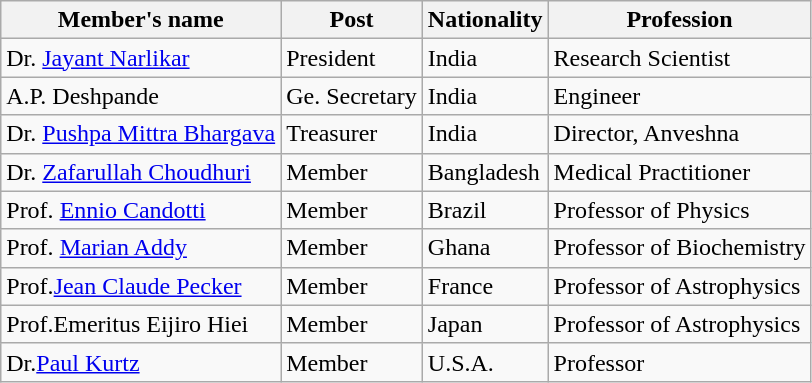<table class="wikitable">
<tr>
<th>Member's name</th>
<th>Post</th>
<th>Nationality</th>
<th>Profession</th>
</tr>
<tr>
<td>Dr. <a href='#'>Jayant Narlikar</a></td>
<td>President</td>
<td>India</td>
<td>Research Scientist</td>
</tr>
<tr>
<td>A.P. Deshpande</td>
<td>Ge. Secretary</td>
<td>India</td>
<td>Engineer</td>
</tr>
<tr>
<td>Dr. <a href='#'>Pushpa Mittra Bhargava</a></td>
<td>Treasurer</td>
<td>India</td>
<td>Director, Anveshna</td>
</tr>
<tr>
<td>Dr. <a href='#'>Zafarullah Choudhuri</a></td>
<td>Member</td>
<td>Bangladesh</td>
<td>Medical Practitioner</td>
</tr>
<tr>
<td>Prof. <a href='#'>Ennio Candotti</a></td>
<td>Member</td>
<td>Brazil</td>
<td>Professor of Physics</td>
</tr>
<tr>
<td>Prof. <a href='#'>Marian Addy</a></td>
<td>Member</td>
<td>Ghana</td>
<td>Professor of Biochemistry</td>
</tr>
<tr>
<td>Prof.<a href='#'>Jean Claude Pecker</a></td>
<td>Member</td>
<td>France</td>
<td>Professor of Astrophysics</td>
</tr>
<tr>
<td>Prof.Emeritus Eijiro Hiei</td>
<td>Member</td>
<td>Japan</td>
<td>Professor of Astrophysics</td>
</tr>
<tr>
<td>Dr.<a href='#'>Paul Kurtz</a></td>
<td>Member</td>
<td>U.S.A.</td>
<td>Professor</td>
</tr>
</table>
